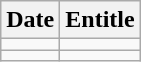<table class="wikitable">
<tr>
<th>Date</th>
<th>Entitle</th>
</tr>
<tr>
<td></td>
<td></td>
</tr>
<tr>
<td></td>
<td></td>
</tr>
</table>
